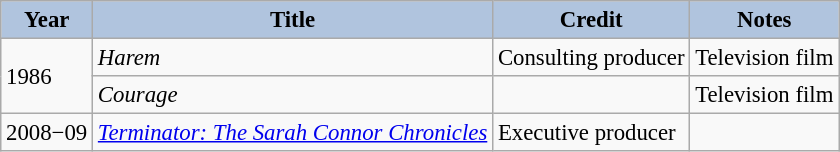<table class="wikitable" style="font-size:95%;">
<tr>
<th style="background:#B0C4DE;">Year</th>
<th style="background:#B0C4DE;">Title</th>
<th style="background:#B0C4DE;">Credit</th>
<th style="background:#B0C4DE;">Notes</th>
</tr>
<tr>
<td rowspan=2>1986</td>
<td><em>Harem</em></td>
<td>Consulting producer</td>
<td>Television film</td>
</tr>
<tr>
<td><em>Courage</em></td>
<td></td>
<td>Television film</td>
</tr>
<tr>
<td>2008−09</td>
<td><em><a href='#'>Terminator: The Sarah Connor Chronicles</a></em></td>
<td>Executive producer</td>
<td></td>
</tr>
</table>
